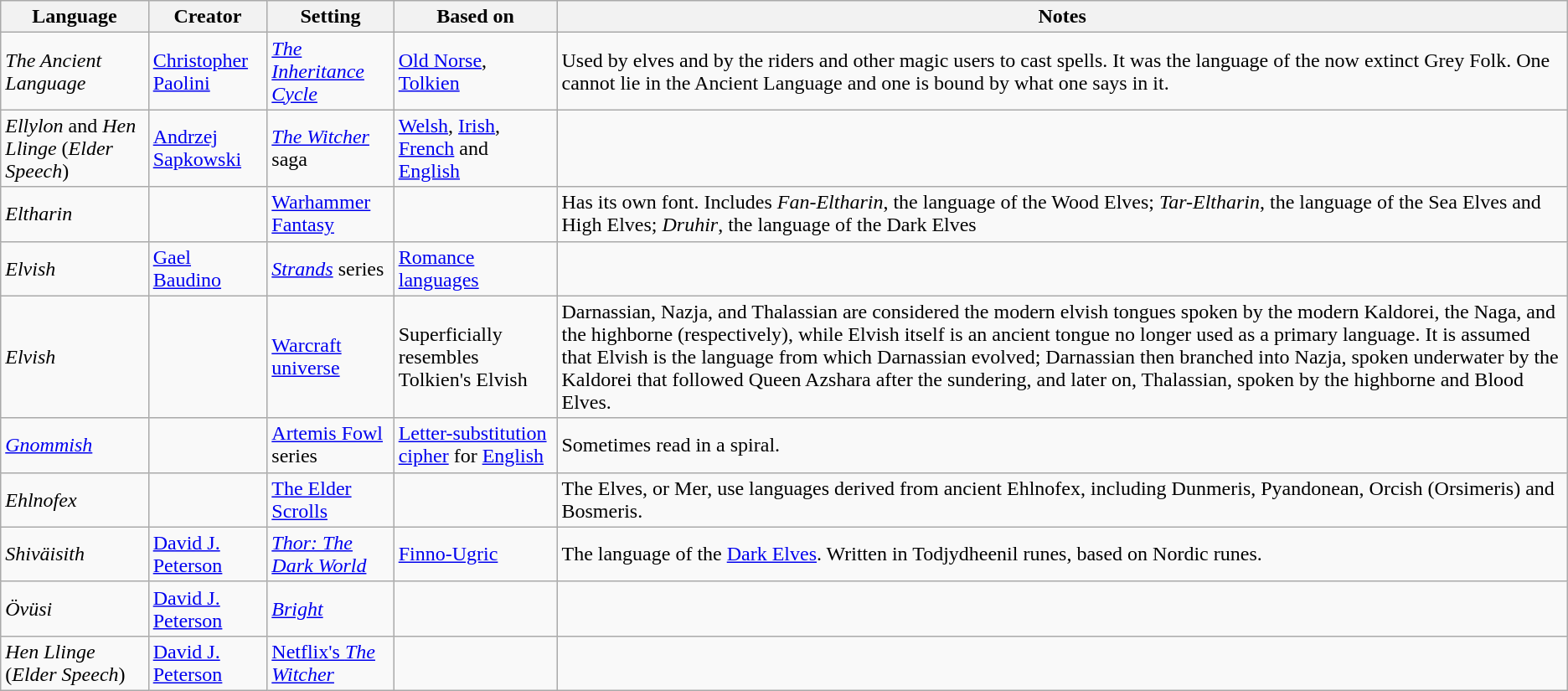<table class="wikitable sortable">
<tr>
<th>Language</th>
<th>Creator</th>
<th>Setting</th>
<th>Based on</th>
<th>Notes<br></th>
</tr>
<tr>
<td><em>The Ancient Language</em></td>
<td><a href='#'>Christopher Paolini</a></td>
<td><em><a href='#'>The Inheritance Cycle</a></em></td>
<td><a href='#'>Old Norse</a>, <a href='#'>Tolkien</a></td>
<td>Used by elves and by the riders and other magic users to cast spells. It was the language of the now extinct Grey Folk. One cannot lie in the Ancient Language and one is bound by what one says in it.<br></td>
</tr>
<tr>
<td><em>Ellylon</em> and <em>Hen Llinge</em> (<em>Elder Speech</em>)</td>
<td><a href='#'>Andrzej Sapkowski</a></td>
<td><em><a href='#'>The Witcher</a></em> saga</td>
<td><a href='#'>Welsh</a>, <a href='#'>Irish</a>, <a href='#'>French</a> and <a href='#'>English</a></td>
<td></td>
</tr>
<tr>
<td><em>Eltharin</em></td>
<td></td>
<td><a href='#'>Warhammer Fantasy</a></td>
<td></td>
<td>Has its own font. Includes <em>Fan-Eltharin</em>, the language of the Wood Elves; <em>Tar-Eltharin</em>, the language of the Sea Elves and High Elves; <em>Druhir</em>, the language of the Dark Elves<br></td>
</tr>
<tr>
<td><em>Elvish</em></td>
<td><a href='#'>Gael Baudino</a></td>
<td><em><a href='#'>Strands</a></em> series</td>
<td><a href='#'>Romance languages</a></td>
<td></td>
</tr>
<tr>
<td><em>Elvish</em></td>
<td></td>
<td><a href='#'>Warcraft universe</a></td>
<td>Superficially resembles Tolkien's Elvish</td>
<td>Darnassian, Nazja, and Thalassian are considered the modern elvish tongues spoken by the modern Kaldorei, the Naga, and the highborne (respectively), while Elvish itself is an ancient tongue no longer used as a primary language. It is assumed that Elvish is the language from which Darnassian evolved; Darnassian then branched into Nazja, spoken underwater by the Kaldorei that followed Queen Azshara after the sundering, and later on, Thalassian, spoken by the highborne and Blood Elves.</td>
</tr>
<tr>
<td><em><a href='#'>Gnommish</a></em></td>
<td></td>
<td><a href='#'>Artemis Fowl</a> series</td>
<td><a href='#'>Letter-substitution cipher</a> for <a href='#'>English</a></td>
<td>Sometimes read in a spiral.<br></td>
</tr>
<tr>
<td><em>Ehlnofex</em></td>
<td></td>
<td><a href='#'>The Elder Scrolls</a></td>
<td></td>
<td>The Elves, or Mer, use languages derived from ancient Ehlnofex, including Dunmeris, Pyandonean, Orcish (Orsimeris) and Bosmeris.<br></td>
</tr>
<tr>
<td><em>Shiväisith</em></td>
<td><a href='#'>David J. Peterson</a></td>
<td><em><a href='#'>Thor: The Dark World</a></em></td>
<td><a href='#'>Finno-Ugric</a></td>
<td>The language of the <a href='#'>Dark Elves</a>. Written in Todjydheenil runes, based on Nordic runes.</td>
</tr>
<tr>
<td><em>Övüsi</em></td>
<td><a href='#'>David J. Peterson</a></td>
<td><em><a href='#'>Bright</a></em></td>
<td></td>
<td></td>
</tr>
<tr>
<td><em>Hen Llinge</em> (<em>Elder Speech</em>)</td>
<td><a href='#'>David J. Peterson</a></td>
<td><a href='#'>Netflix's <em>The Witcher</em></a></td>
<td></td>
<td><br></td>
</tr>
</table>
